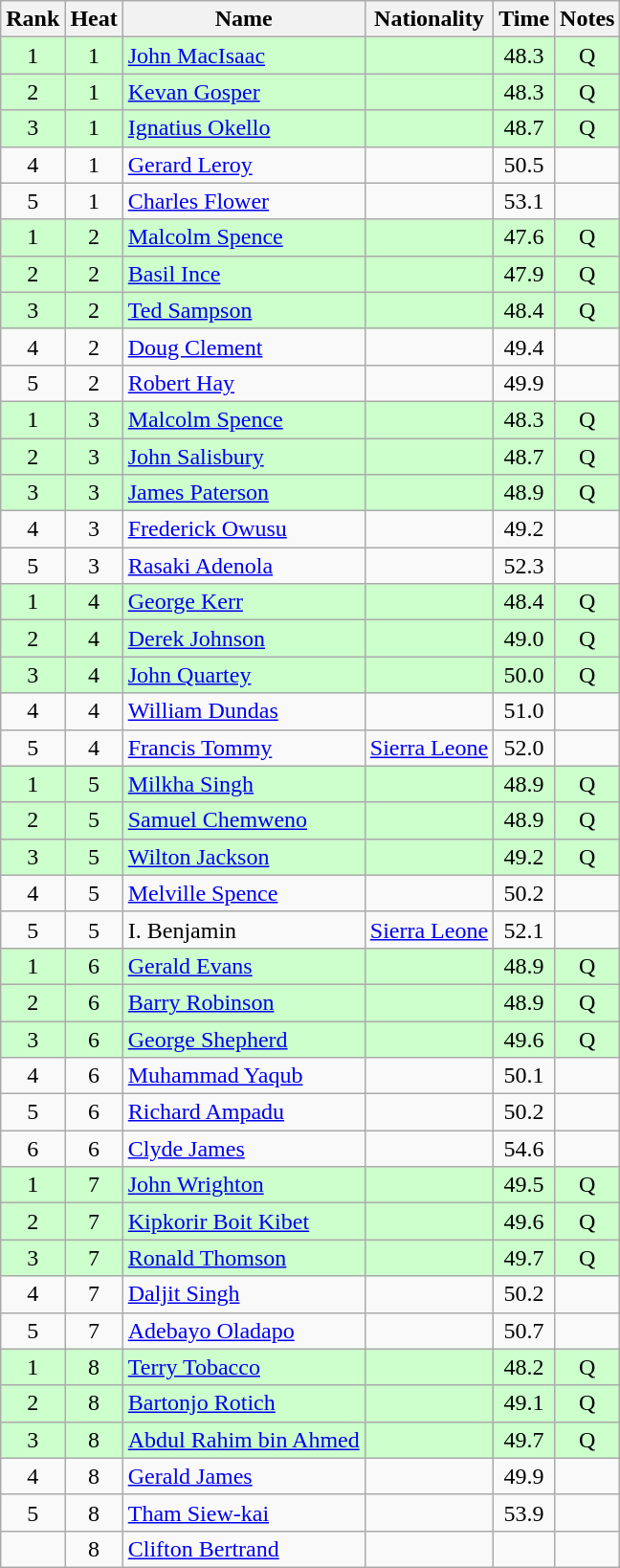<table class="wikitable sortable" style="text-align:center">
<tr>
<th>Rank</th>
<th>Heat</th>
<th>Name</th>
<th>Nationality</th>
<th>Time</th>
<th>Notes</th>
</tr>
<tr bgcolor=ccffcc>
<td>1</td>
<td>1</td>
<td align=left><a href='#'>John MacIsaac</a></td>
<td align=left></td>
<td>48.3</td>
<td>Q</td>
</tr>
<tr bgcolor=ccffcc>
<td>2</td>
<td>1</td>
<td align=left><a href='#'>Kevan Gosper</a></td>
<td align=left></td>
<td>48.3</td>
<td>Q</td>
</tr>
<tr bgcolor=ccffcc>
<td>3</td>
<td>1</td>
<td align=left><a href='#'>Ignatius Okello</a></td>
<td align=left></td>
<td>48.7</td>
<td>Q</td>
</tr>
<tr>
<td>4</td>
<td>1</td>
<td align=left><a href='#'>Gerard Leroy</a></td>
<td align=left></td>
<td>50.5</td>
<td></td>
</tr>
<tr>
<td>5</td>
<td>1</td>
<td align=left><a href='#'>Charles Flower</a></td>
<td align=left></td>
<td>53.1</td>
<td></td>
</tr>
<tr bgcolor=ccffcc>
<td>1</td>
<td>2</td>
<td align=left><a href='#'>Malcolm Spence</a></td>
<td align=left></td>
<td>47.6</td>
<td>Q</td>
</tr>
<tr bgcolor=ccffcc>
<td>2</td>
<td>2</td>
<td align=left><a href='#'>Basil Ince</a></td>
<td align=left></td>
<td>47.9</td>
<td>Q</td>
</tr>
<tr bgcolor=ccffcc>
<td>3</td>
<td>2</td>
<td align=left><a href='#'>Ted Sampson</a></td>
<td align=left></td>
<td>48.4</td>
<td>Q</td>
</tr>
<tr>
<td>4</td>
<td>2</td>
<td align=left><a href='#'>Doug Clement</a></td>
<td align=left></td>
<td>49.4</td>
<td></td>
</tr>
<tr>
<td>5</td>
<td>2</td>
<td align=left><a href='#'>Robert Hay</a></td>
<td align=left></td>
<td>49.9</td>
<td></td>
</tr>
<tr bgcolor=ccffcc>
<td>1</td>
<td>3</td>
<td align=left><a href='#'>Malcolm Spence</a></td>
<td align=left></td>
<td>48.3</td>
<td>Q</td>
</tr>
<tr bgcolor=ccffcc>
<td>2</td>
<td>3</td>
<td align=left><a href='#'>John Salisbury</a></td>
<td align=left></td>
<td>48.7</td>
<td>Q</td>
</tr>
<tr bgcolor=ccffcc>
<td>3</td>
<td>3</td>
<td align=left><a href='#'>James Paterson</a></td>
<td align=left></td>
<td>48.9</td>
<td>Q</td>
</tr>
<tr>
<td>4</td>
<td>3</td>
<td align=left><a href='#'>Frederick Owusu</a></td>
<td align=left></td>
<td>49.2</td>
<td></td>
</tr>
<tr>
<td>5</td>
<td>3</td>
<td align=left><a href='#'>Rasaki Adenola</a></td>
<td align=left></td>
<td>52.3</td>
<td></td>
</tr>
<tr bgcolor=ccffcc>
<td>1</td>
<td>4</td>
<td align=left><a href='#'>George Kerr</a></td>
<td align=left></td>
<td>48.4</td>
<td>Q</td>
</tr>
<tr bgcolor=ccffcc>
<td>2</td>
<td>4</td>
<td align=left><a href='#'>Derek Johnson</a></td>
<td align=left></td>
<td>49.0</td>
<td>Q</td>
</tr>
<tr bgcolor=ccffcc>
<td>3</td>
<td>4</td>
<td align=left><a href='#'>John Quartey</a></td>
<td align=left></td>
<td>50.0</td>
<td>Q</td>
</tr>
<tr>
<td>4</td>
<td>4</td>
<td align=left><a href='#'>William Dundas</a></td>
<td align=left></td>
<td>51.0</td>
<td></td>
</tr>
<tr>
<td>5</td>
<td>4</td>
<td align=left><a href='#'>Francis Tommy</a></td>
<td align=left> <a href='#'>Sierra Leone</a></td>
<td>52.0</td>
<td></td>
</tr>
<tr bgcolor=ccffcc>
<td>1</td>
<td>5</td>
<td align=left><a href='#'>Milkha Singh</a></td>
<td align=left></td>
<td>48.9</td>
<td>Q</td>
</tr>
<tr bgcolor=ccffcc>
<td>2</td>
<td>5</td>
<td align=left><a href='#'>Samuel Chemweno</a></td>
<td align=left></td>
<td>48.9</td>
<td>Q</td>
</tr>
<tr bgcolor=ccffcc>
<td>3</td>
<td>5</td>
<td align=left><a href='#'>Wilton Jackson</a></td>
<td align=left></td>
<td>49.2</td>
<td>Q</td>
</tr>
<tr>
<td>4</td>
<td>5</td>
<td align=left><a href='#'>Melville Spence</a></td>
<td align=left></td>
<td>50.2</td>
<td></td>
</tr>
<tr>
<td>5</td>
<td>5</td>
<td align=left>I. Benjamin</td>
<td align=left> <a href='#'>Sierra Leone</a></td>
<td>52.1</td>
<td></td>
</tr>
<tr bgcolor=ccffcc>
<td>1</td>
<td>6</td>
<td align=left><a href='#'>Gerald Evans</a></td>
<td align=left></td>
<td>48.9</td>
<td>Q</td>
</tr>
<tr bgcolor=ccffcc>
<td>2</td>
<td>6</td>
<td align=left><a href='#'>Barry Robinson</a></td>
<td align=left></td>
<td>48.9</td>
<td>Q</td>
</tr>
<tr bgcolor=ccffcc>
<td>3</td>
<td>6</td>
<td align=left><a href='#'>George Shepherd</a></td>
<td align=left></td>
<td>49.6</td>
<td>Q</td>
</tr>
<tr>
<td>4</td>
<td>6</td>
<td align=left><a href='#'>Muhammad Yaqub</a></td>
<td align=left></td>
<td>50.1</td>
<td></td>
</tr>
<tr>
<td>5</td>
<td>6</td>
<td align=left><a href='#'>Richard Ampadu</a></td>
<td align=left></td>
<td>50.2</td>
<td></td>
</tr>
<tr>
<td>6</td>
<td>6</td>
<td align=left><a href='#'>Clyde James</a></td>
<td align=left></td>
<td>54.6</td>
<td></td>
</tr>
<tr bgcolor=ccffcc>
<td>1</td>
<td>7</td>
<td align=left><a href='#'>John Wrighton</a></td>
<td align=left></td>
<td>49.5</td>
<td>Q</td>
</tr>
<tr bgcolor=ccffcc>
<td>2</td>
<td>7</td>
<td align=left><a href='#'>Kipkorir Boit Kibet</a></td>
<td align=left></td>
<td>49.6</td>
<td>Q</td>
</tr>
<tr bgcolor=ccffcc>
<td>3</td>
<td>7</td>
<td align=left><a href='#'>Ronald Thomson</a></td>
<td align=left></td>
<td>49.7</td>
<td>Q</td>
</tr>
<tr>
<td>4</td>
<td>7</td>
<td align=left><a href='#'>Daljit Singh</a></td>
<td align=left></td>
<td>50.2</td>
<td></td>
</tr>
<tr>
<td>5</td>
<td>7</td>
<td align=left><a href='#'>Adebayo Oladapo</a></td>
<td align=left></td>
<td>50.7</td>
<td></td>
</tr>
<tr bgcolor=ccffcc>
<td>1</td>
<td>8</td>
<td align=left><a href='#'>Terry Tobacco</a></td>
<td align=left></td>
<td>48.2</td>
<td>Q</td>
</tr>
<tr bgcolor=ccffcc>
<td>2</td>
<td>8</td>
<td align=left><a href='#'>Bartonjo Rotich</a></td>
<td align=left></td>
<td>49.1</td>
<td>Q</td>
</tr>
<tr bgcolor=ccffcc>
<td>3</td>
<td>8</td>
<td align=left><a href='#'>Abdul Rahim bin Ahmed</a></td>
<td align=left></td>
<td>49.7</td>
<td>Q</td>
</tr>
<tr>
<td>4</td>
<td>8</td>
<td align=left><a href='#'>Gerald James</a></td>
<td align=left></td>
<td>49.9</td>
<td></td>
</tr>
<tr>
<td>5</td>
<td>8</td>
<td align=left><a href='#'>Tham Siew-kai</a></td>
<td align=left></td>
<td>53.9</td>
<td></td>
</tr>
<tr>
<td></td>
<td>8</td>
<td align=left><a href='#'>Clifton Bertrand</a></td>
<td align=left></td>
<td></td>
<td></td>
</tr>
</table>
